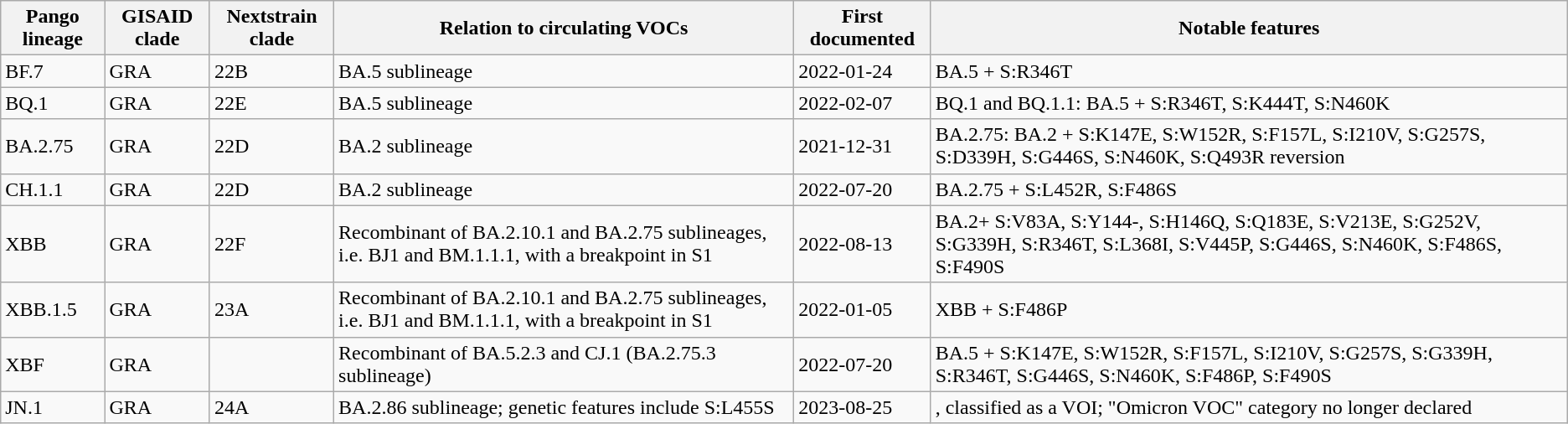<table class="wikitable sortable">
<tr>
<th>Pango lineage</th>
<th>GISAID clade</th>
<th>Nextstrain clade</th>
<th>Relation to circulating VOCs</th>
<th>First documented</th>
<th>Notable features</th>
</tr>
<tr>
<td>BF.7</td>
<td>GRA</td>
<td>22B</td>
<td>BA.5 sublineage</td>
<td>2022-01-24</td>
<td>BA.5 + S:R346T</td>
</tr>
<tr>
<td>BQ.1</td>
<td>GRA</td>
<td>22E</td>
<td>BA.5 sublineage</td>
<td>2022-02-07</td>
<td>BQ.1 and BQ.1.1: BA.5 + S:R346T, S:K444T, S:N460K</td>
</tr>
<tr>
<td>BA.2.75</td>
<td>GRA</td>
<td>22D</td>
<td>BA.2 sublineage</td>
<td>2021-12-31</td>
<td>BA.2.75: BA.2 + S:K147E, S:W152R, S:F157L, S:I210V, S:G257S, S:D339H, S:G446S, S:N460K, S:Q493R reversion</td>
</tr>
<tr>
<td>CH.1.1</td>
<td>GRA</td>
<td>22D</td>
<td>BA.2 sublineage</td>
<td>2022-07-20</td>
<td>BA.2.75 + S:L452R, S:F486S</td>
</tr>
<tr>
<td>XBB</td>
<td>GRA</td>
<td>22F</td>
<td>Recombinant of BA.2.10.1 and BA.2.75 sublineages, i.e. BJ1 and BM.1.1.1, with a breakpoint in S1</td>
<td>2022-08-13</td>
<td>BA.2+ S:V83A, S:Y144-, S:H146Q, S:Q183E, S:V213E, S:G252V, S:G339H, S:R346T, S:L368I, S:V445P, S:G446S, S:N460K, S:F486S, S:F490S</td>
</tr>
<tr>
<td>XBB.1.5</td>
<td>GRA</td>
<td>23A</td>
<td>Recombinant of BA.2.10.1 and BA.2.75 sublineages, i.e. BJ1 and BM.1.1.1, with a breakpoint in S1</td>
<td>2022-01-05</td>
<td>XBB + S:F486P</td>
</tr>
<tr>
<td>XBF</td>
<td>GRA</td>
<td></td>
<td>Recombinant of BA.5.2.3 and CJ.1 (BA.2.75.3 sublineage)</td>
<td>2022-07-20</td>
<td>BA.5 + S:K147E, S:W152R, S:F157L, S:I210V, S:G257S, S:G339H, S:R346T, S:G446S, S:N460K, S:F486P, S:F490S</td>
</tr>
<tr>
<td>JN.1</td>
<td>GRA</td>
<td>24A</td>
<td>BA.2.86 sublineage; genetic features include S:L455S</td>
<td>2023-08-25</td>
<td>, classified as a VOI; "Omicron VOC" category no longer declared</td>
</tr>
</table>
